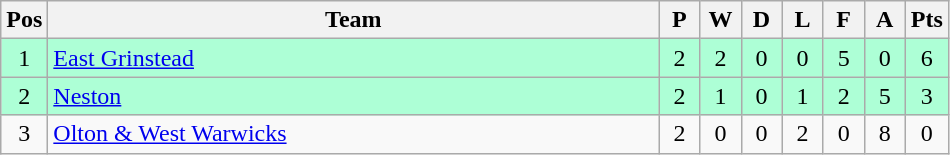<table class="wikitable" style="font-size: 100%">
<tr>
<th width=20>Pos</th>
<th width=400>Team</th>
<th width=20>P</th>
<th width=20>W</th>
<th width=20>D</th>
<th width=20>L</th>
<th width=20>F</th>
<th width=20>A</th>
<th width=20>Pts</th>
</tr>
<tr align=center style="background: #ADFFD6;">
<td>1</td>
<td align="left"><a href='#'>East Grinstead</a></td>
<td>2</td>
<td>2</td>
<td>0</td>
<td>0</td>
<td>5</td>
<td>0</td>
<td>6</td>
</tr>
<tr align=center style="background: #ADFFD6;">
<td>2</td>
<td align="left"><a href='#'>Neston</a></td>
<td>2</td>
<td>1</td>
<td>0</td>
<td>1</td>
<td>2</td>
<td>5</td>
<td>3</td>
</tr>
<tr align=center>
<td>3</td>
<td align="left"><a href='#'>Olton & West Warwicks</a></td>
<td>2</td>
<td>0</td>
<td>0</td>
<td>2</td>
<td>0</td>
<td>8</td>
<td>0</td>
</tr>
</table>
